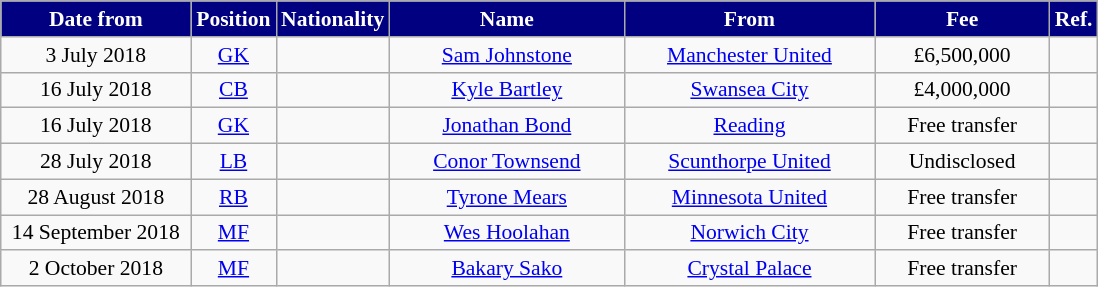<table class="wikitable"  style="text-align:center; font-size:90%; ">
<tr>
<th style="background:#000080; color:white; width:120px;">Date from</th>
<th style="background:#000080; color:white; width:50px;">Position</th>
<th style="background:#000080; color:white; width:50px;">Nationality</th>
<th style="background:#000080; color:white; width:150px;">Name</th>
<th style="background:#000080; color:white; width:160px;">From</th>
<th style="background:#000080; color:white; width:110px;">Fee</th>
<th style="background:#000080; color:white; width:25px;">Ref.</th>
</tr>
<tr>
<td>3 July 2018</td>
<td><a href='#'>GK</a></td>
<td></td>
<td><a href='#'>Sam Johnstone</a></td>
<td><a href='#'>Manchester United</a></td>
<td>£6,500,000</td>
<td></td>
</tr>
<tr>
<td>16 July 2018</td>
<td><a href='#'>CB</a></td>
<td></td>
<td><a href='#'>Kyle Bartley</a></td>
<td> <a href='#'>Swansea City</a></td>
<td>£4,000,000</td>
<td></td>
</tr>
<tr>
<td>16 July 2018</td>
<td><a href='#'>GK</a></td>
<td></td>
<td><a href='#'>Jonathan Bond</a></td>
<td><a href='#'>Reading</a></td>
<td>Free transfer</td>
<td></td>
</tr>
<tr>
<td>28 July 2018</td>
<td><a href='#'>LB</a></td>
<td></td>
<td><a href='#'>Conor Townsend</a></td>
<td><a href='#'>Scunthorpe United</a></td>
<td>Undisclosed</td>
<td></td>
</tr>
<tr>
<td>28 August 2018</td>
<td><a href='#'>RB</a></td>
<td></td>
<td><a href='#'>Tyrone Mears</a></td>
<td> <a href='#'>Minnesota United</a></td>
<td>Free transfer</td>
<td></td>
</tr>
<tr>
<td>14 September 2018</td>
<td><a href='#'>MF</a></td>
<td></td>
<td><a href='#'>Wes Hoolahan</a></td>
<td><a href='#'>Norwich City</a></td>
<td>Free transfer</td>
<td></td>
</tr>
<tr>
<td>2 October 2018</td>
<td><a href='#'>MF</a></td>
<td></td>
<td><a href='#'>Bakary Sako</a></td>
<td><a href='#'>Crystal Palace</a></td>
<td>Free transfer</td>
<td></td>
</tr>
</table>
